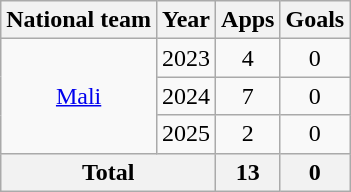<table class=wikitable style=text-align:center>
<tr>
<th>National team</th>
<th>Year</th>
<th>Apps</th>
<th>Goals</th>
</tr>
<tr>
<td rowspan="3"><a href='#'>Mali</a></td>
<td>2023</td>
<td>4</td>
<td>0</td>
</tr>
<tr>
<td>2024</td>
<td>7</td>
<td>0</td>
</tr>
<tr>
<td>2025</td>
<td>2</td>
<td>0</td>
</tr>
<tr>
<th colspan="2">Total</th>
<th>13</th>
<th>0</th>
</tr>
</table>
